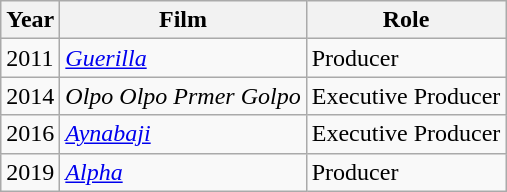<table class="wikitable sortable">
<tr>
<th>Year</th>
<th>Film</th>
<th>Role</th>
</tr>
<tr>
<td>2011</td>
<td><em><a href='#'>Guerilla</a></em></td>
<td>Producer</td>
</tr>
<tr>
<td>2014</td>
<td><em>Olpo Olpo Prmer Golpo</em></td>
<td>Executive Producer</td>
</tr>
<tr>
<td>2016</td>
<td><em><a href='#'>Aynabaji</a></em></td>
<td>Executive Producer</td>
</tr>
<tr>
<td>2019</td>
<td><em><a href='#'>Alpha</a></em></td>
<td>Producer</td>
</tr>
</table>
